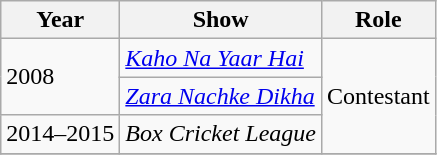<table class="wikitable sortable">
<tr>
<th>Year</th>
<th>Show</th>
<th>Role</th>
</tr>
<tr>
<td rowspan = "2">2008</td>
<td><em><a href='#'>Kaho Na Yaar Hai</a></em></td>
<td rowspan ="3">Contestant</td>
</tr>
<tr>
<td><em><a href='#'>Zara Nachke Dikha</a></em></td>
</tr>
<tr>
<td>2014–2015</td>
<td><em>Box Cricket League</em></td>
</tr>
<tr>
</tr>
</table>
